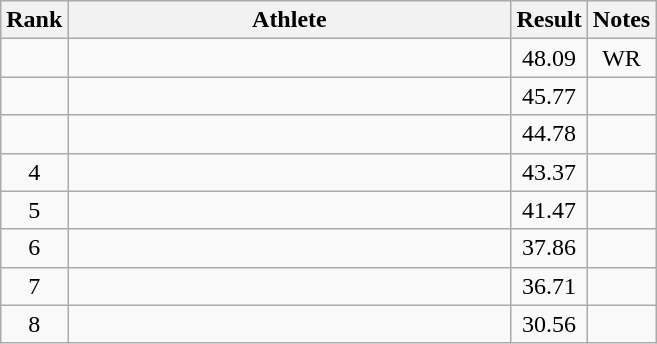<table class="wikitable" style="text-align:center">
<tr>
<th>Rank</th>
<th Style="width:18em">Athlete</th>
<th>Result</th>
<th>Notes</th>
</tr>
<tr>
<td></td>
<td style="text-align:left"></td>
<td>48.09</td>
<td>WR</td>
</tr>
<tr>
<td></td>
<td style="text-align:left"></td>
<td>45.77</td>
<td></td>
</tr>
<tr>
<td></td>
<td style="text-align:left"></td>
<td>44.78</td>
<td></td>
</tr>
<tr>
<td>4</td>
<td style="text-align:left"></td>
<td>43.37</td>
<td></td>
</tr>
<tr>
<td>5</td>
<td style="text-align:left"></td>
<td>41.47</td>
<td></td>
</tr>
<tr>
<td>6</td>
<td style="text-align:left"></td>
<td>37.86</td>
<td></td>
</tr>
<tr>
<td>7</td>
<td style="text-align:left"></td>
<td>36.71</td>
<td></td>
</tr>
<tr>
<td>8</td>
<td style="text-align:left"></td>
<td>30.56</td>
<td></td>
</tr>
</table>
